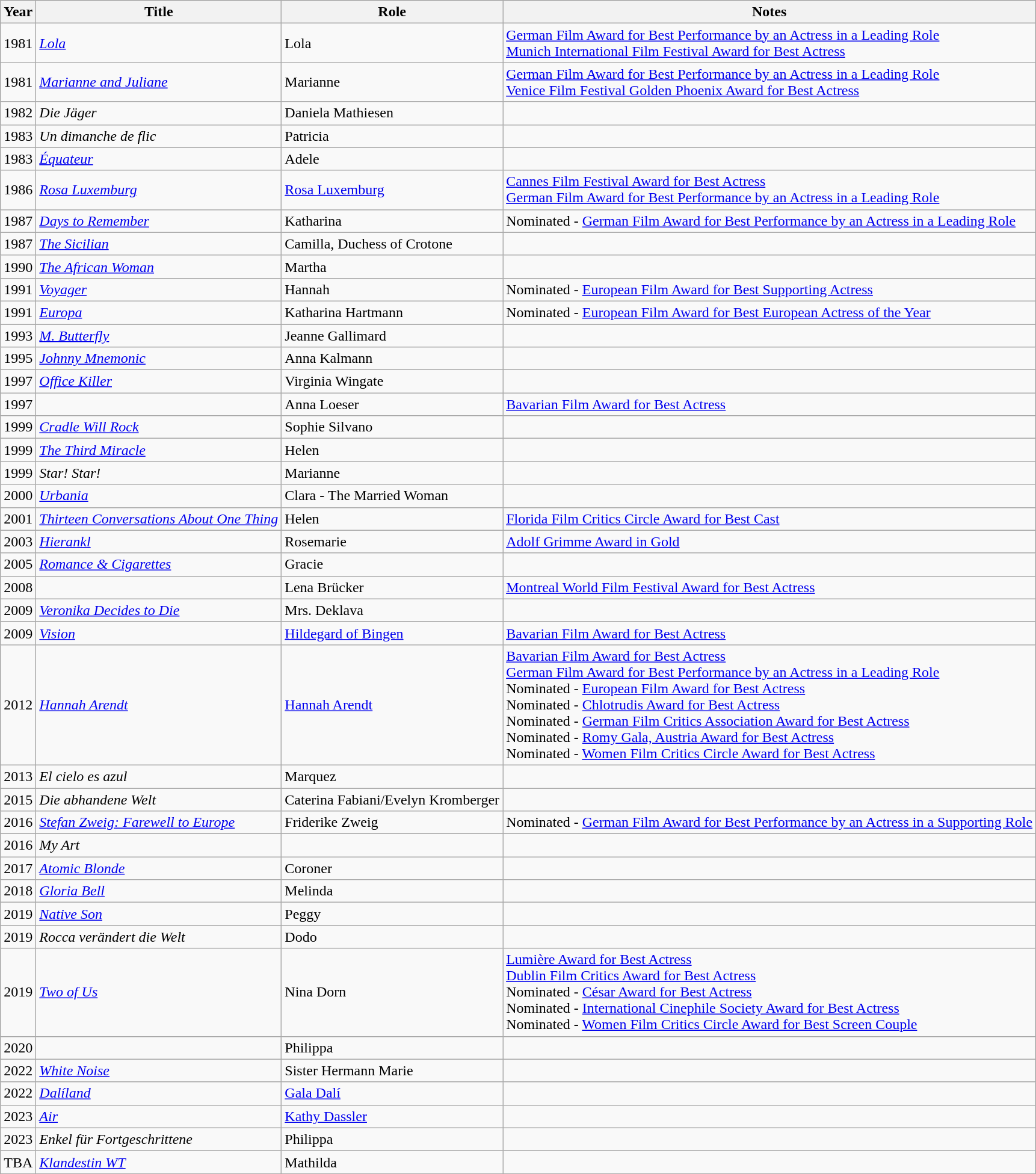<table class="wikitable sortable">
<tr>
<th>Year</th>
<th>Title</th>
<th>Role</th>
<th>Notes</th>
</tr>
<tr>
<td>1981</td>
<td><em><a href='#'>Lola</a></em></td>
<td>Lola</td>
<td><a href='#'>German Film Award for Best Performance by an Actress in a Leading Role</a><br><a href='#'>Munich International Film Festival Award for Best Actress</a></td>
</tr>
<tr>
<td>1981</td>
<td><em><a href='#'>Marianne and Juliane</a></em></td>
<td>Marianne</td>
<td><a href='#'>German Film Award for Best Performance by an Actress in a Leading Role</a><br><a href='#'>Venice Film Festival Golden Phoenix Award for Best Actress</a></td>
</tr>
<tr>
<td>1982</td>
<td><em>Die Jäger</em></td>
<td>Daniela Mathiesen</td>
<td></td>
</tr>
<tr>
<td>1983</td>
<td><em>Un dimanche de flic</em></td>
<td>Patricia</td>
<td></td>
</tr>
<tr>
<td>1983</td>
<td><em><a href='#'>Équateur</a></em></td>
<td>Adele</td>
<td></td>
</tr>
<tr>
<td>1986</td>
<td><em><a href='#'>Rosa Luxemburg</a></em></td>
<td><a href='#'>Rosa Luxemburg</a></td>
<td><a href='#'>Cannes Film Festival Award for Best Actress</a><br><a href='#'>German Film Award for Best Performance by an Actress in a Leading Role</a></td>
</tr>
<tr>
<td>1987</td>
<td><em><a href='#'>Days to Remember</a></em></td>
<td>Katharina</td>
<td>Nominated - <a href='#'>German Film Award for Best Performance by an Actress in a Leading Role</a></td>
</tr>
<tr>
<td>1987</td>
<td><em> <a href='#'>The Sicilian</a></em></td>
<td>Camilla, Duchess of Crotone</td>
<td></td>
</tr>
<tr>
<td>1990</td>
<td><em> <a href='#'>The African Woman</a></em></td>
<td>Martha</td>
<td></td>
</tr>
<tr>
<td>1991</td>
<td><em><a href='#'>Voyager</a></em></td>
<td>Hannah</td>
<td>Nominated - <a href='#'>European Film Award for Best Supporting Actress</a></td>
</tr>
<tr>
<td>1991</td>
<td><em> <a href='#'>Europa</a></em></td>
<td>Katharina Hartmann</td>
<td>Nominated - <a href='#'>European Film Award for Best European Actress of the Year</a></td>
</tr>
<tr>
<td>1993</td>
<td><em> <a href='#'>M. Butterfly</a></em></td>
<td>Jeanne Gallimard</td>
<td></td>
</tr>
<tr>
<td>1995</td>
<td><em><a href='#'>Johnny Mnemonic</a></em></td>
<td>Anna Kalmann</td>
<td></td>
</tr>
<tr>
<td>1997</td>
<td><em><a href='#'>Office Killer</a></em></td>
<td>Virginia Wingate</td>
<td></td>
</tr>
<tr>
<td>1997</td>
<td><em></em></td>
<td>Anna Loeser</td>
<td><a href='#'>Bavarian Film Award for Best Actress</a></td>
</tr>
<tr>
<td>1999</td>
<td><em><a href='#'>Cradle Will Rock</a></em></td>
<td>Sophie Silvano</td>
<td></td>
</tr>
<tr>
<td>1999</td>
<td><em><a href='#'>The Third Miracle</a></em></td>
<td>Helen</td>
<td></td>
</tr>
<tr>
<td>1999</td>
<td><em>Star! Star!</em></td>
<td>Marianne</td>
<td></td>
</tr>
<tr>
<td>2000</td>
<td><em><a href='#'>Urbania</a></em></td>
<td>Clara - The Married Woman</td>
<td></td>
</tr>
<tr>
<td>2001</td>
<td><em><a href='#'>Thirteen Conversations About One Thing</a></em></td>
<td>Helen</td>
<td><a href='#'>Florida Film Critics Circle Award for Best Cast</a></td>
</tr>
<tr>
<td>2003</td>
<td><em><a href='#'>Hierankl</a></em></td>
<td>Rosemarie</td>
<td><a href='#'>Adolf Grimme Award in Gold</a></td>
</tr>
<tr>
<td>2005</td>
<td><em><a href='#'>Romance & Cigarettes</a></em></td>
<td>Gracie</td>
<td></td>
</tr>
<tr>
<td>2008</td>
<td><em></em></td>
<td>Lena Brücker</td>
<td><a href='#'>Montreal World Film Festival Award for Best Actress</a></td>
</tr>
<tr>
<td>2009</td>
<td><em><a href='#'>Veronika Decides to Die</a> </em></td>
<td>Mrs. Deklava</td>
<td></td>
</tr>
<tr>
<td>2009</td>
<td><em><a href='#'>Vision</a> </em></td>
<td><a href='#'>Hildegard of Bingen</a></td>
<td><a href='#'>Bavarian Film Award for Best Actress</a></td>
</tr>
<tr>
<td>2012</td>
<td><em><a href='#'>Hannah Arendt</a> </em></td>
<td><a href='#'>Hannah Arendt</a></td>
<td><a href='#'>Bavarian Film Award for Best Actress</a><br><a href='#'>German Film Award for Best Performance by an Actress in a Leading Role</a><br>Nominated - <a href='#'>European Film Award for Best Actress</a><br>Nominated - <a href='#'>Chlotrudis Award for Best Actress</a><br>Nominated - <a href='#'>German Film Critics Association Award for Best Actress</a><br>Nominated - <a href='#'>Romy Gala, Austria Award for Best Actress</a><br>Nominated - <a href='#'>Women Film Critics Circle Award for Best Actress</a></td>
</tr>
<tr>
<td>2013</td>
<td><em>El cielo es azul</em></td>
<td>Marquez</td>
<td></td>
</tr>
<tr>
<td>2015</td>
<td><em>Die abhandene Welt</em></td>
<td>Caterina Fabiani/Evelyn Kromberger</td>
<td></td>
</tr>
<tr>
<td>2016</td>
<td><em><a href='#'>Stefan Zweig: Farewell to Europe</a> </em></td>
<td>Friderike Zweig</td>
<td>Nominated - <a href='#'>German Film Award for Best Performance by an Actress in a Supporting Role</a></td>
</tr>
<tr>
<td>2016</td>
<td><em>My Art</em></td>
<td></td>
<td></td>
</tr>
<tr>
<td>2017</td>
<td><em><a href='#'>Atomic Blonde</a> </em></td>
<td>Coroner</td>
<td></td>
</tr>
<tr>
<td>2018</td>
<td><em> <a href='#'>Gloria Bell</a></em></td>
<td>Melinda</td>
<td></td>
</tr>
<tr>
<td>2019</td>
<td><em><a href='#'>Native Son</a> </em></td>
<td>Peggy</td>
<td></td>
</tr>
<tr>
<td>2019</td>
<td><em>Rocca verändert die Welt </em></td>
<td>Dodo</td>
<td></td>
</tr>
<tr>
<td>2019</td>
<td><em><a href='#'>Two of Us</a></em></td>
<td>Nina Dorn</td>
<td><a href='#'>Lumière Award for Best Actress</a><br><a href='#'>Dublin Film Critics Award for Best Actress</a><br>Nominated - <a href='#'>César Award for Best Actress</a><br>Nominated - <a href='#'>International Cinephile Society Award for Best Actress</a><br>Nominated - <a href='#'>Women Film Critics Circle Award for Best Screen Couple</a></td>
</tr>
<tr>
<td>2020</td>
<td><em></em></td>
<td>Philippa</td>
<td></td>
</tr>
<tr>
<td>2022</td>
<td><em><a href='#'>White Noise</a></em></td>
<td>Sister Hermann Marie</td>
<td></td>
</tr>
<tr>
<td>2022</td>
<td><em><a href='#'>Dalíland</a></em></td>
<td><a href='#'>Gala Dalí</a></td>
<td></td>
</tr>
<tr>
<td>2023</td>
<td><em><a href='#'>Air</a></em></td>
<td><a href='#'>Kathy Dassler</a></td>
<td></td>
</tr>
<tr>
<td>2023</td>
<td><em>Enkel für Fortgeschrittene</em></td>
<td>Philippa</td>
<td></td>
</tr>
<tr>
<td>TBA</td>
<td><em><a href='#'>Klandestin WT</a></em></td>
<td>Mathilda</td>
<td></td>
</tr>
</table>
